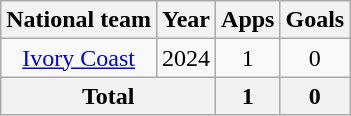<table class="wikitable" style="text-align: center">
<tr>
<th>National team</th>
<th>Year</th>
<th>Apps</th>
<th>Goals</th>
</tr>
<tr>
<td><a href='#'>Ivory Coast</a></td>
<td>2024</td>
<td>1</td>
<td>0</td>
</tr>
<tr>
<th colspan="2">Total</th>
<th>1</th>
<th>0</th>
</tr>
</table>
